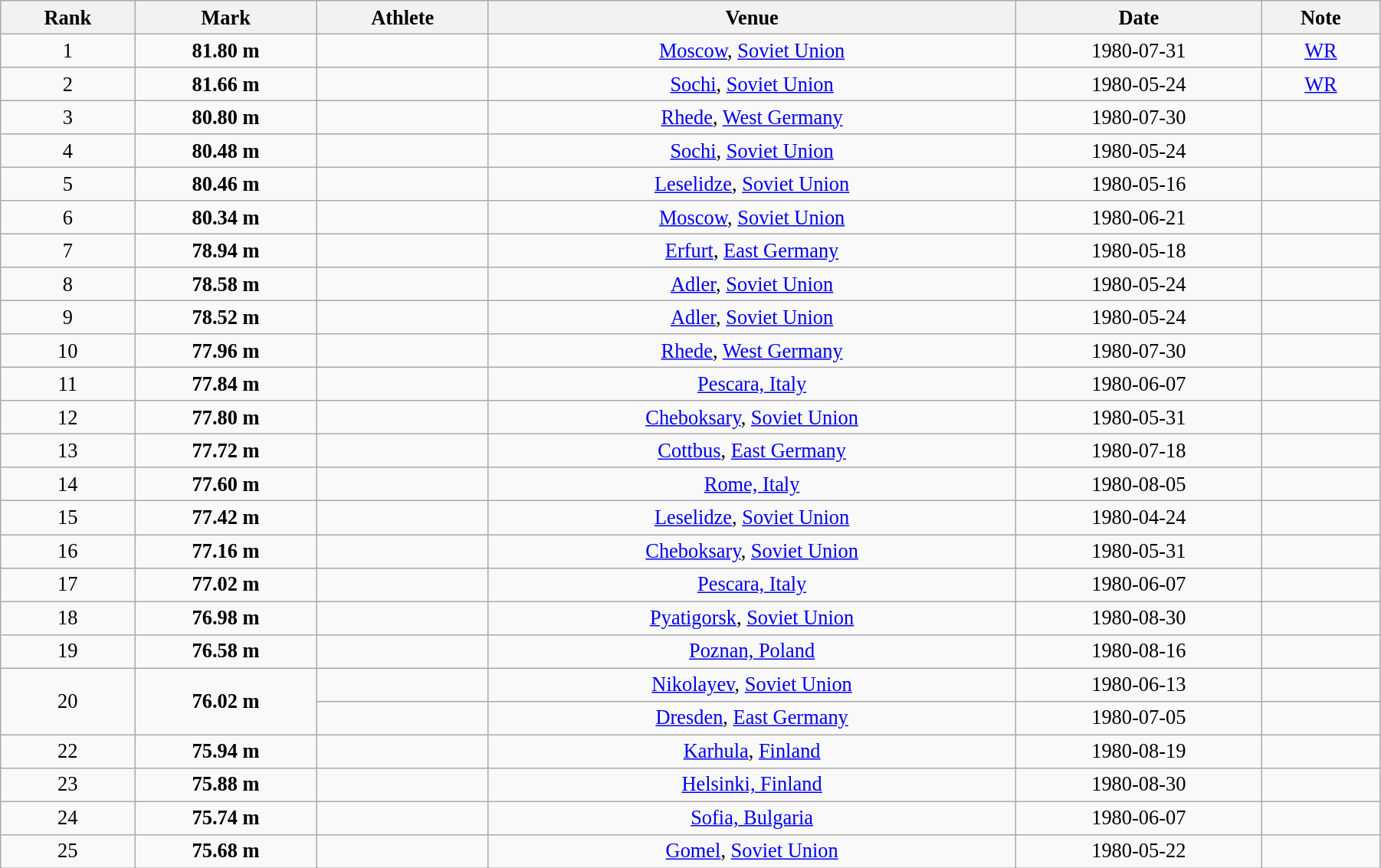<table class="wikitable" style=" text-align:center; font-size:110%;" width="95%">
<tr>
<th>Rank</th>
<th>Mark</th>
<th>Athlete</th>
<th>Venue</th>
<th>Date</th>
<th>Note</th>
</tr>
<tr>
<td>1</td>
<td><strong>81.80 m</strong></td>
<td align=left></td>
<td><a href='#'>Moscow</a>, <a href='#'>Soviet Union</a></td>
<td>1980-07-31</td>
<td><a href='#'>WR</a></td>
</tr>
<tr>
<td>2</td>
<td><strong>81.66 m</strong></td>
<td align=left></td>
<td><a href='#'>Sochi</a>, <a href='#'>Soviet Union</a></td>
<td>1980-05-24</td>
<td><a href='#'>WR</a></td>
</tr>
<tr>
<td>3</td>
<td><strong>80.80 m</strong></td>
<td align=left></td>
<td><a href='#'>Rhede</a>, <a href='#'>West Germany</a></td>
<td>1980-07-30</td>
<td></td>
</tr>
<tr>
<td>4</td>
<td><strong>80.48 m</strong></td>
<td align=left></td>
<td><a href='#'>Sochi</a>, <a href='#'>Soviet Union</a></td>
<td>1980-05-24</td>
<td></td>
</tr>
<tr>
<td>5</td>
<td><strong>80.46 m</strong></td>
<td align=left></td>
<td><a href='#'>Leselidze</a>, <a href='#'>Soviet Union</a></td>
<td>1980-05-16</td>
<td></td>
</tr>
<tr>
<td>6</td>
<td><strong>80.34 m</strong></td>
<td align=left></td>
<td><a href='#'>Moscow</a>, <a href='#'>Soviet Union</a></td>
<td>1980-06-21</td>
<td></td>
</tr>
<tr>
<td>7</td>
<td><strong>78.94 m</strong></td>
<td align=left></td>
<td><a href='#'>Erfurt</a>, <a href='#'>East Germany</a></td>
<td>1980-05-18</td>
<td></td>
</tr>
<tr>
<td>8</td>
<td><strong>78.58 m</strong></td>
<td align=left></td>
<td><a href='#'>Adler</a>, <a href='#'>Soviet Union</a></td>
<td>1980-05-24</td>
<td></td>
</tr>
<tr>
<td>9</td>
<td><strong>78.52 m</strong></td>
<td align=left></td>
<td><a href='#'>Adler</a>, <a href='#'>Soviet Union</a></td>
<td>1980-05-24</td>
<td></td>
</tr>
<tr>
<td>10</td>
<td><strong>77.96 m</strong></td>
<td align=left></td>
<td><a href='#'>Rhede</a>, <a href='#'>West Germany</a></td>
<td>1980-07-30</td>
<td></td>
</tr>
<tr>
<td>11</td>
<td><strong>77.84 m</strong></td>
<td align=left></td>
<td><a href='#'>Pescara, Italy</a></td>
<td>1980-06-07</td>
<td></td>
</tr>
<tr>
<td>12</td>
<td><strong>77.80 m</strong></td>
<td align=left></td>
<td><a href='#'>Cheboksary</a>, <a href='#'>Soviet Union</a></td>
<td>1980-05-31</td>
<td></td>
</tr>
<tr>
<td>13</td>
<td><strong>77.72 m</strong></td>
<td align=left></td>
<td><a href='#'>Cottbus</a>, <a href='#'>East Germany</a></td>
<td>1980-07-18</td>
<td></td>
</tr>
<tr>
<td>14</td>
<td><strong>77.60 m</strong></td>
<td align=left></td>
<td><a href='#'>Rome, Italy</a></td>
<td>1980-08-05</td>
<td></td>
</tr>
<tr>
<td>15</td>
<td><strong>77.42 m</strong></td>
<td align=left></td>
<td><a href='#'>Leselidze</a>, <a href='#'>Soviet Union</a></td>
<td>1980-04-24</td>
<td></td>
</tr>
<tr>
<td>16</td>
<td><strong>77.16 m</strong></td>
<td align=left></td>
<td><a href='#'>Cheboksary</a>, <a href='#'>Soviet Union</a></td>
<td>1980-05-31</td>
<td></td>
</tr>
<tr>
<td>17</td>
<td><strong>77.02 m</strong></td>
<td align=left></td>
<td><a href='#'>Pescara, Italy</a></td>
<td>1980-06-07</td>
<td></td>
</tr>
<tr>
<td>18</td>
<td><strong>76.98 m</strong></td>
<td align=left></td>
<td><a href='#'>Pyatigorsk</a>, <a href='#'>Soviet Union</a></td>
<td>1980-08-30</td>
<td></td>
</tr>
<tr>
<td>19</td>
<td><strong>76.58 m</strong></td>
<td align=left></td>
<td><a href='#'>Poznan, Poland</a></td>
<td>1980-08-16</td>
<td></td>
</tr>
<tr>
<td rowspan=2>20</td>
<td rowspan=2><strong>76.02 m</strong></td>
<td align=left></td>
<td><a href='#'>Nikolayev</a>, <a href='#'>Soviet Union</a></td>
<td>1980-06-13</td>
<td></td>
</tr>
<tr>
<td align=left></td>
<td><a href='#'>Dresden</a>, <a href='#'>East Germany</a></td>
<td>1980-07-05</td>
<td></td>
</tr>
<tr>
<td>22</td>
<td><strong>75.94 m</strong></td>
<td align=left></td>
<td><a href='#'>Karhula</a>, <a href='#'>Finland</a></td>
<td>1980-08-19</td>
<td></td>
</tr>
<tr>
<td>23</td>
<td><strong>75.88 m</strong></td>
<td align=left></td>
<td><a href='#'>Helsinki, Finland</a></td>
<td>1980-08-30</td>
<td></td>
</tr>
<tr>
<td>24</td>
<td><strong>75.74 m</strong></td>
<td align=left></td>
<td><a href='#'>Sofia, Bulgaria</a></td>
<td>1980-06-07</td>
<td></td>
</tr>
<tr>
<td>25</td>
<td><strong>75.68 m</strong></td>
<td align=left></td>
<td><a href='#'>Gomel</a>, <a href='#'>Soviet Union</a></td>
<td>1980-05-22</td>
<td></td>
</tr>
</table>
